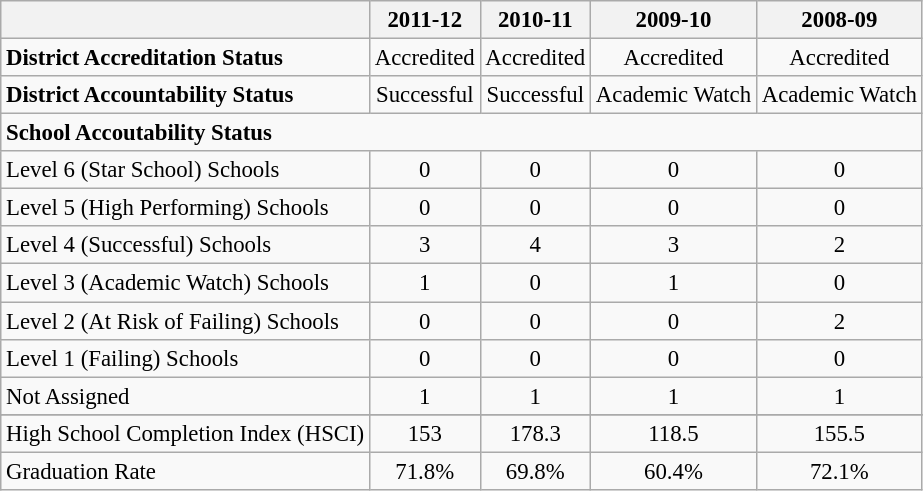<table class="wikitable" style="font-size: 95%;">
<tr>
<th></th>
<th>2011-12</th>
<th>2010-11</th>
<th>2009-10</th>
<th>2008-09</th>
</tr>
<tr>
<td align="left"><strong>District Accreditation Status</strong></td>
<td align="center">Accredited</td>
<td align="center">Accredited</td>
<td align="center">Accredited</td>
<td align="center">Accredited</td>
</tr>
<tr>
<td align="left"><strong>District Accountability Status</strong></td>
<td align="center">Successful</td>
<td align="center">Successful</td>
<td align="center">Academic Watch</td>
<td align="center">Academic Watch</td>
</tr>
<tr>
<td align="left" colspan="6"><strong>School Accoutability Status</strong></td>
</tr>
<tr>
<td align="left">Level 6 (Star School) Schools</td>
<td align="center">0</td>
<td align="center">0</td>
<td align="center">0</td>
<td align="center">0</td>
</tr>
<tr>
<td align="left">Level 5 (High Performing) Schools</td>
<td align="center">0</td>
<td align="center">0</td>
<td align="center">0</td>
<td align="center">0</td>
</tr>
<tr>
<td align="left">Level 4 (Successful) Schools</td>
<td align="center">3</td>
<td align="center">4</td>
<td align="center">3</td>
<td align="center">2</td>
</tr>
<tr>
<td align="left">Level 3 (Academic Watch) Schools</td>
<td align="center">1</td>
<td align="center">0</td>
<td align="center">1</td>
<td align="center">0</td>
</tr>
<tr>
<td align="left">Level 2 (At Risk of Failing) Schools</td>
<td align="center">0</td>
<td align="center">0</td>
<td align="center">0</td>
<td align="center">2</td>
</tr>
<tr>
<td align="left">Level 1 (Failing) Schools</td>
<td align="center">0</td>
<td align="center">0</td>
<td align="center">0</td>
<td align="center">0</td>
</tr>
<tr>
<td align="left">Not Assigned</td>
<td align="center">1</td>
<td align="center">1</td>
<td align="center">1</td>
<td align="center">1</td>
</tr>
<tr>
</tr>
<tr>
<td align="left">High School Completion Index (HSCI)</td>
<td align="center">153</td>
<td align="center">178.3</td>
<td align="center">118.5</td>
<td align="center">155.5</td>
</tr>
<tr>
<td align="left">Graduation Rate</td>
<td align="center">71.8%</td>
<td align="center">69.8%</td>
<td align="center">60.4%</td>
<td align="center">72.1%</td>
</tr>
</table>
